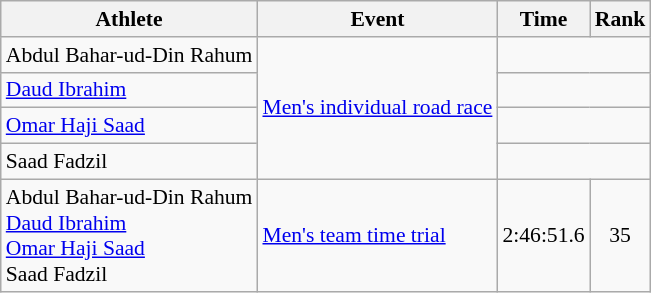<table class=wikitable style="font-size:90%;">
<tr>
<th>Athlete</th>
<th>Event</th>
<th>Time</th>
<th>Rank</th>
</tr>
<tr align=center>
<td align=left>Abdul Bahar-ud-Din Rahum</td>
<td align=left rowspan=4><a href='#'>Men's individual road race</a></td>
<td colspan=2></td>
</tr>
<tr align=center>
<td align=left><a href='#'>Daud Ibrahim</a></td>
<td colspan=2></td>
</tr>
<tr align=center>
<td align=left><a href='#'>Omar Haji Saad</a></td>
<td colspan=2></td>
</tr>
<tr align=center>
<td align=left>Saad Fadzil</td>
<td colspan=2></td>
</tr>
<tr align=center>
<td align=left>Abdul Bahar-ud-Din Rahum<br><a href='#'>Daud Ibrahim</a><br><a href='#'>Omar Haji Saad</a><br>Saad Fadzil</td>
<td align=left><a href='#'>Men's team time trial</a></td>
<td>2:46:51.6</td>
<td>35</td>
</tr>
</table>
